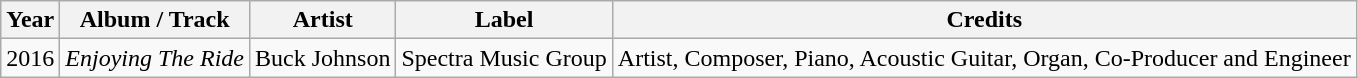<table class="wikitable">
<tr>
<th>Year</th>
<th>Album / Track</th>
<th>Artist</th>
<th>Label</th>
<th>Credits</th>
</tr>
<tr>
<td>2016</td>
<td><em>Enjoying The Ride</em></td>
<td>Buck Johnson</td>
<td>Spectra Music Group</td>
<td>Artist, Composer, Piano, Acoustic Guitar, Organ, Co-Producer and Engineer</td>
</tr>
</table>
